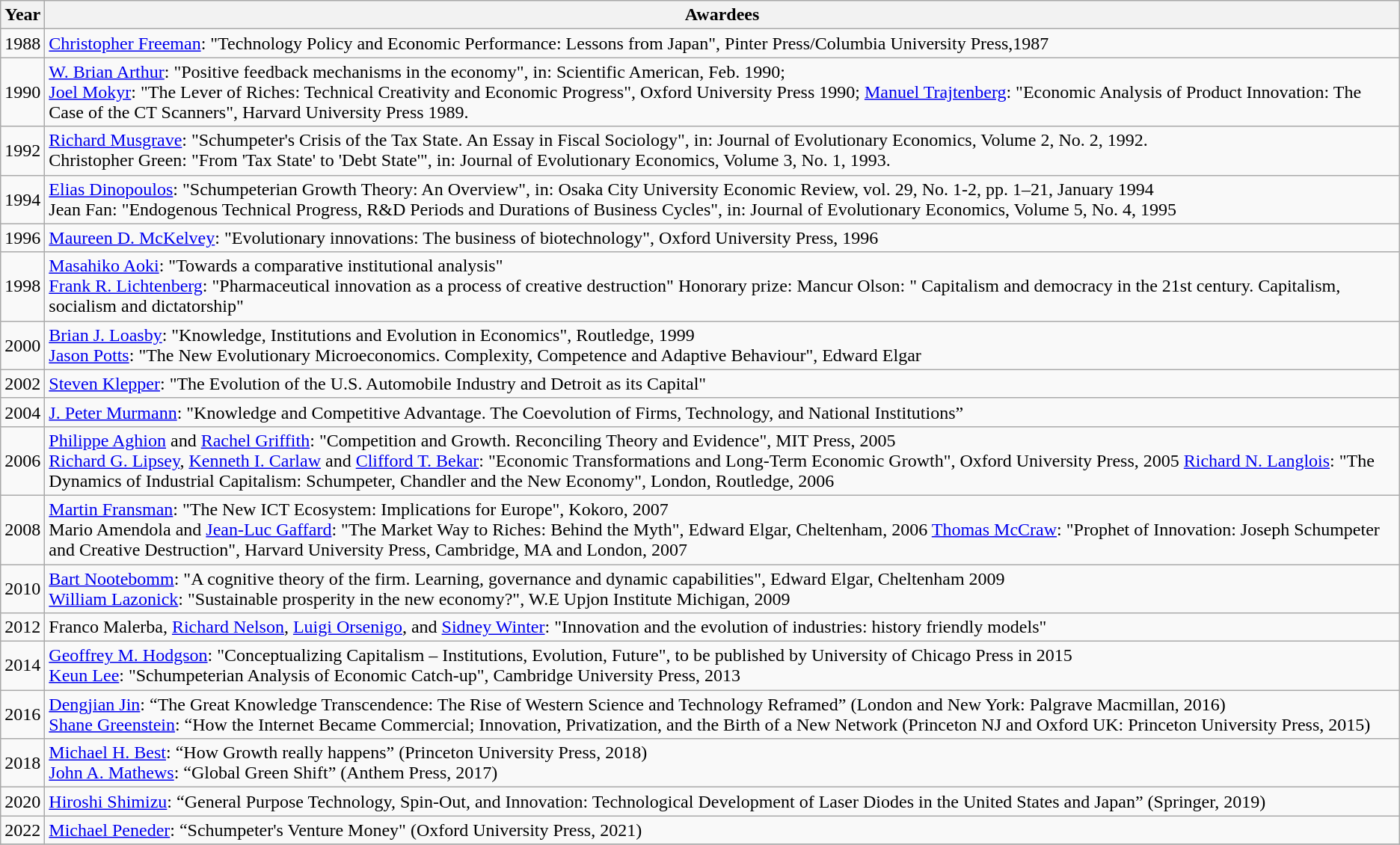<table class="wikitable">
<tr>
<th>Year</th>
<th>Awardees</th>
</tr>
<tr>
<td>1988</td>
<td><a href='#'>Christopher Freeman</a>: "Technology Policy and Economic Performance: Lessons from Japan", Pinter Press/Columbia University Press,1987</td>
</tr>
<tr>
<td>1990</td>
<td><a href='#'>W. Brian Arthur</a>: "Positive feedback mechanisms in the economy", in: Scientific American, Feb. 1990;<br><a href='#'>Joel Mokyr</a>: "The Lever of Riches: Technical Creativity and Economic Progress", Oxford University Press 1990;
<a href='#'>Manuel Trajtenberg</a>: "Economic Analysis of Product Innovation: The Case of the CT Scanners", Harvard University Press 1989.</td>
</tr>
<tr>
<td>1992</td>
<td><a href='#'>Richard Musgrave</a>: "Schumpeter's Crisis of the Tax State. An Essay in Fiscal Sociology", in: Journal of Evolutionary Economics, Volume 2, No. 2, 1992.<br>Christopher Green: "From 'Tax State' to 'Debt State'", in: Journal of Evolutionary Economics, Volume 3, No. 1, 1993.</td>
</tr>
<tr>
<td>1994</td>
<td><a href='#'>Elias Dinopoulos</a>: "Schumpeterian Growth Theory: An Overview", in: Osaka City University Economic Review, vol. 29, No. 1-2, pp. 1–21, January 1994<br>Jean Fan: "Endogenous Technical Progress, R&D Periods and Durations of Business Cycles", in: Journal of Evolutionary Economics, Volume 5, No. 4, 1995</td>
</tr>
<tr>
<td>1996</td>
<td><a href='#'>Maureen D. McKelvey</a>: "Evolutionary innovations: The business of biotechnology", Oxford University Press, 1996</td>
</tr>
<tr>
<td>1998</td>
<td><a href='#'>Masahiko Aoki</a>: "Towards a comparative institutional analysis"<br><a href='#'>Frank R. Lichtenberg</a>: "Pharmaceutical innovation as a process of creative destruction"
Honorary prize: Mancur Olson: " Capitalism and democracy in the 21st century. Capitalism, socialism and dictatorship"</td>
</tr>
<tr>
<td>2000</td>
<td><a href='#'>Brian J. Loasby</a>: "Knowledge, Institutions and Evolution in Economics", Routledge, 1999<br><a href='#'>Jason Potts</a>: "The New Evolutionary Microeconomics. Complexity, Competence and Adaptive Behaviour", Edward Elgar</td>
</tr>
<tr>
<td>2002</td>
<td><a href='#'>Steven Klepper</a>: "The Evolution of the U.S. Automobile Industry and Detroit as its Capital"</td>
</tr>
<tr>
<td>2004</td>
<td><a href='#'>J. Peter Murmann</a>: "Knowledge and Competitive Advantage. The Coevolution of Firms, Technology, and National Institutions”</td>
</tr>
<tr>
<td>2006</td>
<td><a href='#'>Philippe Aghion</a> and <a href='#'>Rachel Griffith</a>: "Competition and Growth. Reconciling Theory and Evidence", MIT Press, 2005<br><a href='#'>Richard G. Lipsey</a>, <a href='#'>Kenneth I. Carlaw</a> and <a href='#'>Clifford T. Bekar</a>: "Economic Transformations and Long-Term Economic Growth", Oxford University Press, 2005
<a href='#'>Richard N. Langlois</a>: "The Dynamics of Industrial Capitalism: Schumpeter, Chandler and the New Economy", London, Routledge, 2006</td>
</tr>
<tr>
<td>2008</td>
<td><a href='#'>Martin Fransman</a>: "The New ICT Ecosystem: Implications for Europe", Kokoro, 2007<br>Mario Amendola and <a href='#'>Jean-Luc Gaffard</a>: "The Market Way to Riches: Behind the Myth", Edward Elgar, Cheltenham, 2006
<a href='#'>Thomas McCraw</a>: "Prophet of Innovation: Joseph Schumpeter and Creative Destruction", Harvard University Press, Cambridge, MA and London, 2007</td>
</tr>
<tr>
<td>2010</td>
<td><a href='#'>Bart Nootebomm</a>: "A cognitive theory of the firm. Learning, governance and dynamic capabilities", Edward Elgar, Cheltenham 2009<br><a href='#'>William Lazonick</a>: "Sustainable prosperity in the new economy?", W.E Upjon Institute Michigan, 2009</td>
</tr>
<tr>
<td>2012</td>
<td>Franco Malerba, <a href='#'>Richard Nelson</a>, <a href='#'>Luigi Orsenigo</a>, and <a href='#'>Sidney Winter</a>: "Innovation and the evolution of industries: history friendly models"</td>
</tr>
<tr>
<td>2014</td>
<td><a href='#'>Geoffrey M. Hodgson</a>: "Conceptualizing Capitalism – Institutions, Evolution, Future", to be published by University of Chicago Press in 2015<br><a href='#'>Keun Lee</a>: "Schumpeterian Analysis of Economic Catch-up", Cambridge University Press, 2013</td>
</tr>
<tr>
<td>2016</td>
<td><a href='#'>Dengjian Jin</a>: “The Great Knowledge Transcendence: The Rise of Western Science and Technology Reframed” (London and New York: Palgrave Macmillan, 2016)<br><a href='#'>Shane Greenstein</a>: “How the Internet Became Commercial; Innovation, Privatization, and the Birth of a New Network (Princeton NJ and Oxford UK: Princeton University Press, 2015)</td>
</tr>
<tr>
<td>2018</td>
<td><a href='#'>Michael H. Best</a>: “How Growth really happens” (Princeton University Press, 2018)<br><a href='#'>John A. Mathews</a>: “Global Green Shift” (Anthem Press, 2017)</td>
</tr>
<tr>
<td>2020</td>
<td><a href='#'>Hiroshi Shimizu</a>: “General Purpose Technology, Spin-Out, and Innovation: Technological Development of Laser Diodes in the United States and Japan” (Springer, 2019)</td>
</tr>
<tr>
<td>2022</td>
<td><a href='#'>Michael Peneder</a>: “Schumpeter's Venture Money" (Oxford University Press, 2021)</td>
</tr>
<tr>
</tr>
</table>
